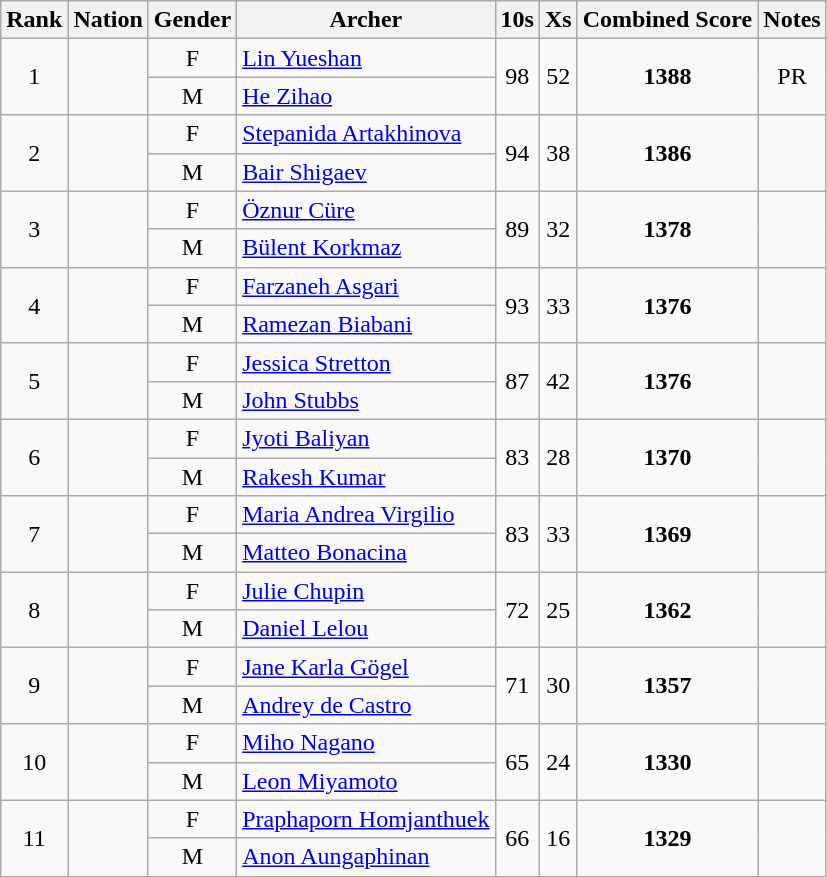<table class="wikitable sortable" style="text-align:center">
<tr>
<th>Rank</th>
<th>Nation</th>
<th>Gender</th>
<th>Archer</th>
<th>10s</th>
<th>Xs</th>
<th>Combined Score</th>
<th>Notes</th>
</tr>
<tr>
<td rowspan="2" align="center">1</td>
<td rowspan="2" align="left"></td>
<td>F</td>
<td align="left"><a href='#'>Lin Yueshan</a></td>
<td rowspan="2" align="center">98</td>
<td rowspan="2" align="center">52</td>
<td rowspan="2" align="center"><strong>1388</strong></td>
<td rowspan="2" valign="center" align="center">PR</td>
</tr>
<tr>
<td>M</td>
<td align="left"><a href='#'>He Zihao</a></td>
</tr>
<tr>
<td rowspan="2" align="center">2</td>
<td rowspan="2" align="left"></td>
<td>F</td>
<td align="left"><a href='#'>Stepanida Artakhinova</a></td>
<td rowspan="2" align="center">94</td>
<td rowspan="2" align="center">38</td>
<td rowspan="2" align="center"><strong>1386</strong></td>
<td rowspan="2" align="center"></td>
</tr>
<tr>
<td>M</td>
<td align="left"><a href='#'>Bair Shigaev</a></td>
</tr>
<tr>
<td rowspan="2" align="center">3</td>
<td rowspan="2" align="left"></td>
<td>F</td>
<td align="left"><a href='#'>Öznur Cüre</a></td>
<td rowspan="2" align="center">89</td>
<td rowspan="2" align="center">32</td>
<td rowspan="2" align="center"><strong>1378</strong></td>
<td rowspan="2" align="center"></td>
</tr>
<tr>
<td>M</td>
<td align="left"><a href='#'>Bülent Korkmaz</a></td>
</tr>
<tr>
<td rowspan="2" align="center">4</td>
<td rowspan="2" align="left"></td>
<td>F</td>
<td align="left"><a href='#'>Farzaneh Asgari</a></td>
<td rowspan="2" align="center">93</td>
<td rowspan="2" align="center">33</td>
<td rowspan="2" align="center"><strong>1376</strong></td>
<td rowspan="2" align="center"></td>
</tr>
<tr>
<td>M</td>
<td align="left"><a href='#'>Ramezan Biabani</a></td>
</tr>
<tr>
<td rowspan="2" align="center">5</td>
<td rowspan="2" align="left"></td>
<td>F</td>
<td align="left"><a href='#'>Jessica Stretton</a></td>
<td rowspan="2" align="center">87</td>
<td rowspan="2" align="center">42</td>
<td rowspan="2" align="center"><strong>1376</strong></td>
<td rowspan="2" align="center"></td>
</tr>
<tr>
<td>M</td>
<td align="left"><a href='#'>John Stubbs</a></td>
</tr>
<tr>
<td rowspan="2" align="center">6</td>
<td rowspan="2" align="left"></td>
<td>F</td>
<td align="left"><a href='#'>Jyoti Baliyan</a></td>
<td rowspan="2" align="center">83</td>
<td rowspan="2" align="center">28</td>
<td rowspan="2" align="center"><strong>1370</strong></td>
<td rowspan="2" align="center"></td>
</tr>
<tr>
<td>M</td>
<td align="left"><a href='#'>Rakesh Kumar</a></td>
</tr>
<tr>
<td rowspan="2" align="center">7</td>
<td rowspan="2" align="left"></td>
<td>F</td>
<td align="left"><a href='#'>Maria Andrea Virgilio</a></td>
<td rowspan="2" align="center">83</td>
<td rowspan="2" align="center">33</td>
<td rowspan="2" align="center"><strong>1369</strong></td>
<td rowspan="2" align="center"></td>
</tr>
<tr>
<td>M</td>
<td align="left"><a href='#'>Matteo Bonacina</a></td>
</tr>
<tr>
<td rowspan="2" align="center">8</td>
<td rowspan="2" align="left"></td>
<td>F</td>
<td align="left"><a href='#'>Julie Chupin</a></td>
<td rowspan="2" align="center">72</td>
<td rowspan="2" align="center">25</td>
<td rowspan="2" align="center"><strong>1362</strong></td>
<td rowspan="2" align="center"></td>
</tr>
<tr>
<td>M</td>
<td align="left"><a href='#'>Daniel Lelou</a></td>
</tr>
<tr>
<td rowspan="2" align="center">9</td>
<td rowspan="2" align="left"></td>
<td>F</td>
<td align="left"><a href='#'>Jane Karla Gögel</a></td>
<td rowspan="2" align="center">71</td>
<td rowspan="2" align="center">30</td>
<td rowspan="2" align="center"><strong>1357</strong></td>
<td rowspan="2" align="center"></td>
</tr>
<tr>
<td>M</td>
<td align="left"><a href='#'>Andrey de Castro</a></td>
</tr>
<tr>
<td rowspan="2" align="center">10</td>
<td rowspan="2" align="left"></td>
<td>F</td>
<td align="left"><a href='#'>Miho Nagano</a></td>
<td rowspan="2" align="center">65</td>
<td rowspan="2" align="center">24</td>
<td rowspan="2" align="center"><strong>1330</strong></td>
<td rowspan="2" align="center"></td>
</tr>
<tr>
<td>M</td>
<td align="left"><a href='#'>Leon Miyamoto</a></td>
</tr>
<tr>
<td rowspan="2" align="center">11</td>
<td rowspan="2" align="left"></td>
<td>F</td>
<td align="left"><a href='#'>Praphaporn Homjanthuek</a></td>
<td rowspan="2" align="center">66</td>
<td rowspan="2" align="center">16</td>
<td rowspan="2" align="center"><strong>1329</strong></td>
<td rowspan="2" align="center"></td>
</tr>
<tr>
<td>M</td>
<td align="left"><a href='#'>Anon Aungaphinan</a></td>
</tr>
</table>
